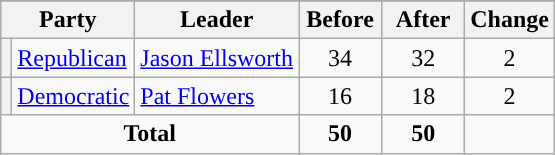<table class="wikitable" style="text-align:center;">
<tr>
</tr>
<tr>
<th colspan="2">Party</th>
<th>Leader</th>
<th style="width:3em">Before</th>
<th style="width:3em">After</th>
<th style="width:3em">Change</th>
</tr>
<tr>
<th style="background-color:"></th>
<td style="text-align:left;"><a href='#'>Republican</a></td>
<td style="text-align:left;"><a href='#'>Jason Ellsworth</a></td>
<td>34</td>
<td>32</td>
<td> 2</td>
</tr>
<tr>
<th style="background-color:"></th>
<td style="text-align:left;"><a href='#'>Democratic</a></td>
<td style="text-align:left;"><a href='#'>Pat Flowers</a></td>
<td>16</td>
<td>18</td>
<td> 2</td>
</tr>
<tr>
<td colspan="3"><strong>Total</strong></td>
<td><strong>50</strong></td>
<td><strong>50</strong></td>
<td></td>
</tr>
</table>
